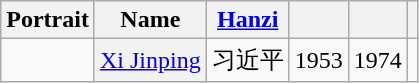<table class="wikitable unsortable" style=text-align:center>
<tr>
<th scope="col">Portrait</th>
<th scope="col">Name</th>
<th scope="col"><a href='#'>Hanzi</a></th>
<th scope="col"></th>
<th scope="col"></th>
<th scope=col class="unsortable"></th>
</tr>
<tr>
<td></td>
<th align="center" scope="row" style="font-weight:normal;"><a href='#'>Xi Jinping</a></th>
<td data-sort-value="2">习近平</td>
<td>1953</td>
<td>1974</td>
<td></td>
</tr>
</table>
